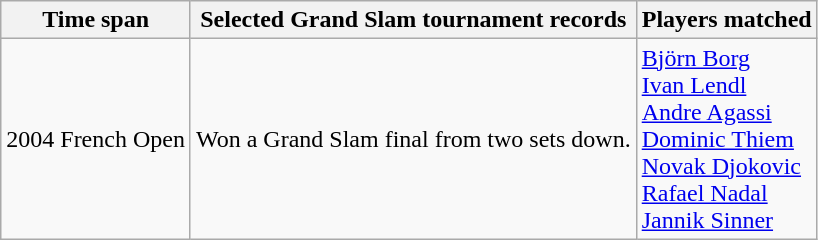<table class="wikitable collapsible collapsed">
<tr>
<th>Time span</th>
<th>Selected Grand Slam tournament records</th>
<th>Players matched</th>
</tr>
<tr>
<td>2004 French Open</td>
<td>Won a Grand Slam final from two sets down.</td>
<td><a href='#'>Björn Borg</a><br><a href='#'>Ivan Lendl</a><br><a href='#'>Andre Agassi</a><br><a href='#'>Dominic Thiem</a><br><a href='#'>Novak Djokovic</a><br><a href='#'>Rafael Nadal</a><br><a href='#'>Jannik Sinner</a></td>
</tr>
</table>
